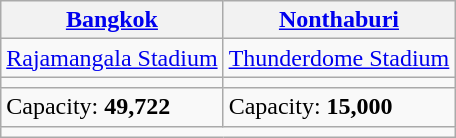<table class="wikitable">
<tr>
<th><a href='#'>Bangkok</a></th>
<th><a href='#'>Nonthaburi</a></th>
</tr>
<tr>
<td><a href='#'>Rajamangala Stadium</a></td>
<td><a href='#'>Thunderdome Stadium</a></td>
</tr>
<tr>
<td></td>
<td></td>
</tr>
<tr>
<td>Capacity: <strong>49,722</strong></td>
<td>Capacity: <strong>15,000</strong></td>
</tr>
<tr>
<td colspan=2></td>
</tr>
</table>
